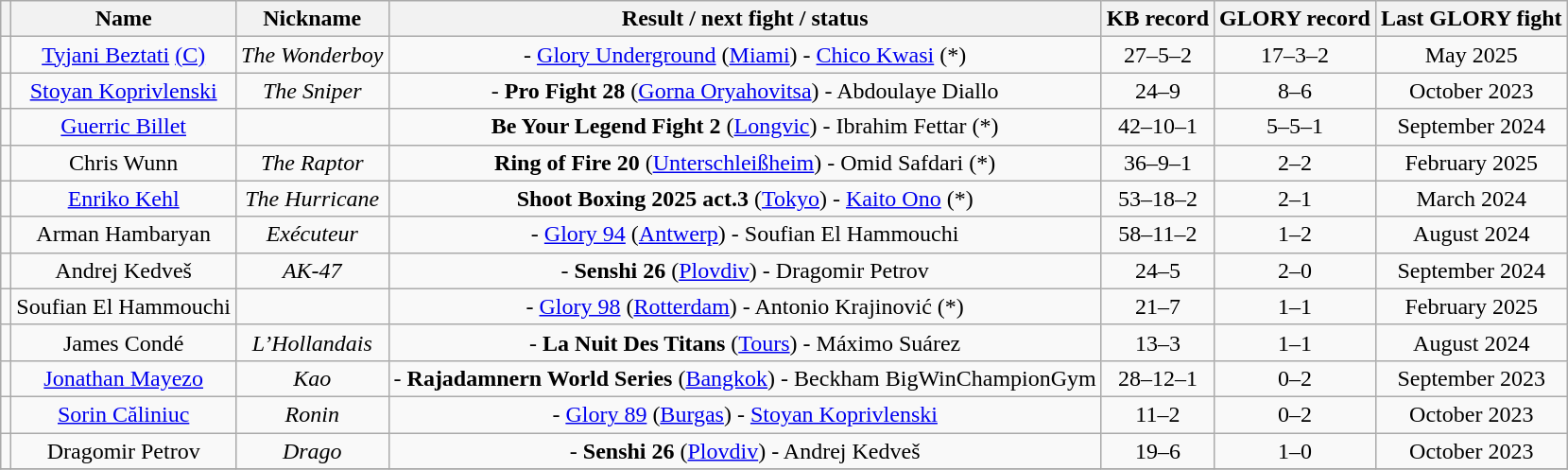<table class="wikitable sortable" style="text-align:center">
<tr>
<th></th>
<th>Name</th>
<th>Nickname</th>
<th>Result / next fight / status</th>
<th>KB record</th>
<th>GLORY record</th>
<th>Last GLORY fight</th>
</tr>
<tr>
<td></td>
<td><a href='#'>Tyjani Beztati</a> <a href='#'>(C)</a></td>
<td><em>The Wonderboy</em></td>
<td> - <a href='#'>Glory Underground</a> (<a href='#'>Miami</a>) - <a href='#'>Chico Kwasi</a> (*<strong></strong>)</td>
<td>27–5–2</td>
<td>17–3–2</td>
<td>May 2025</td>
</tr>
<tr>
<td></td>
<td><a href='#'>Stoyan Koprivlenski</a></td>
<td><em>The Sniper</em></td>
<td> - <strong>Pro Fight 28</strong> (<a href='#'>Gorna Oryahovitsa</a>) - Abdoulaye Diallo</td>
<td>24–9</td>
<td>8–6</td>
<td>October 2023</td>
</tr>
<tr>
<td></td>
<td><a href='#'>Guerric Billet</a></td>
<td></td>
<td><strong>Be Your Legend Fight 2</strong> (<a href='#'>Longvic</a>) - Ibrahim Fettar (*<strong></strong>)</td>
<td>42–10–1</td>
<td>5–5–1</td>
<td>September 2024</td>
</tr>
<tr>
<td></td>
<td>Chris Wunn</td>
<td><em>The Raptor</em></td>
<td><strong>Ring of Fire 20</strong> (<a href='#'>Unterschleißheim</a>) - Omid Safdari (*<strong></strong>)</td>
<td>36–9–1</td>
<td>2–2</td>
<td>February 2025</td>
</tr>
<tr>
<td></td>
<td><a href='#'>Enriko Kehl</a></td>
<td><em>The Hurricane</em></td>
<td><strong>Shoot Boxing 2025 act.3</strong> (<a href='#'>Tokyo</a>) - <a href='#'>Kaito Ono</a> (*<strong></strong>)</td>
<td>53–18–2</td>
<td>2–1</td>
<td>March 2024</td>
</tr>
<tr>
<td></td>
<td>Arman Hambaryan</td>
<td><em>Exécuteur</em></td>
<td> - <a href='#'>Glory 94</a> (<a href='#'>Antwerp</a>) - Soufian El Hammouchi</td>
<td>58–11–2</td>
<td>1–2</td>
<td>August 2024</td>
</tr>
<tr>
<td></td>
<td>Andrej Kedveš</td>
<td><em>AK-47</em></td>
<td> - <strong>Senshi 26</strong> (<a href='#'>Plovdiv</a>) - Dragomir Petrov</td>
<td>24–5</td>
<td>2–0</td>
<td>September 2024</td>
</tr>
<tr>
<td></td>
<td>Soufian El Hammouchi</td>
<td></td>
<td> - <a href='#'>Glory 98</a> (<a href='#'>Rotterdam</a>) - Antonio Krajinović (*<strong></strong>)</td>
<td>21–7</td>
<td>1–1</td>
<td>February 2025</td>
</tr>
<tr>
<td></td>
<td>James Condé</td>
<td><em>L’Hollandais</em></td>
<td> - <strong>La Nuit Des Titans</strong> (<a href='#'>Tours</a>) - Máximo Suárez</td>
<td>13–3</td>
<td>1–1</td>
<td>August 2024</td>
</tr>
<tr>
<td></td>
<td><a href='#'>Jonathan Mayezo</a></td>
<td><em>Kao</em></td>
<td> - <strong>Rajadamnern World Series</strong> (<a href='#'>Bangkok</a>) - Beckham BigWinChampionGym</td>
<td>28–12–1</td>
<td>0–2</td>
<td>September 2023</td>
</tr>
<tr>
<td></td>
<td><a href='#'>Sorin Căliniuc</a></td>
<td><em>Ronin</em></td>
<td> - <a href='#'>Glory 89</a> (<a href='#'>Burgas</a>) - <a href='#'>Stoyan Koprivlenski</a></td>
<td>11–2</td>
<td>0–2</td>
<td>October 2023</td>
</tr>
<tr>
<td></td>
<td>Dragomir Petrov</td>
<td><em>Drago</em></td>
<td> - <strong>Senshi 26</strong> (<a href='#'>Plovdiv</a>) - Andrej Kedveš</td>
<td>19–6</td>
<td>1–0</td>
<td>October 2023</td>
</tr>
<tr>
</tr>
</table>
